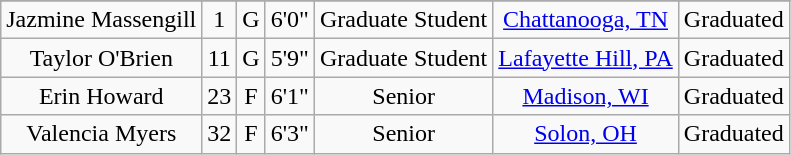<table class="wikitable sortable" border="1" style="text-align: center;">
<tr align=center>
</tr>
<tr>
<td>Jazmine Massengill</td>
<td>1</td>
<td>G</td>
<td>6'0"</td>
<td>Graduate Student</td>
<td><a href='#'>Chattanooga, TN</a></td>
<td>Graduated</td>
</tr>
<tr>
<td>Taylor O'Brien</td>
<td>11</td>
<td>G</td>
<td>5'9"</td>
<td>Graduate Student</td>
<td><a href='#'>Lafayette Hill, PA</a></td>
<td>Graduated</td>
</tr>
<tr>
<td>Erin Howard</td>
<td>23</td>
<td>F</td>
<td>6'1"</td>
<td> Senior</td>
<td><a href='#'>Madison, WI</a></td>
<td>Graduated</td>
</tr>
<tr>
<td>Valencia Myers</td>
<td>32</td>
<td>F</td>
<td>6'3"</td>
<td>Senior</td>
<td><a href='#'>Solon, OH</a></td>
<td>Graduated</td>
</tr>
</table>
